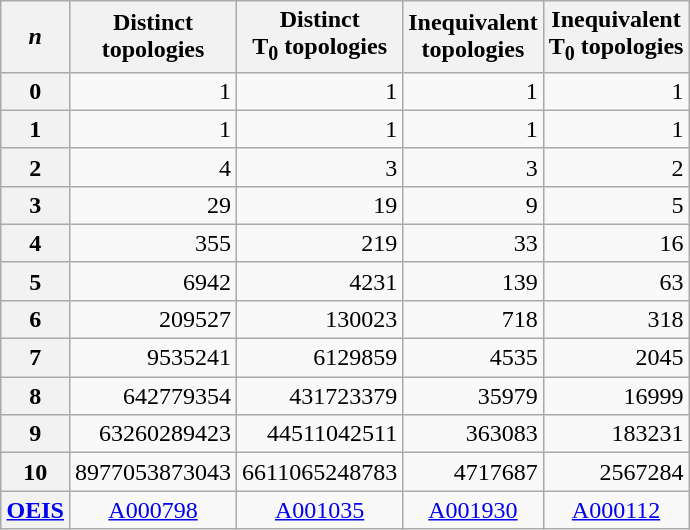<table class=wikitable style="margin: auto; text-align:right;">
<tr>
<th><em>n</em></th>
<th>Distinct<br>topologies</th>
<th>Distinct<br>T<sub>0</sub> topologies</th>
<th>Inequivalent<br>topologies</th>
<th>Inequivalent<br>T<sub>0</sub> topologies</th>
</tr>
<tr>
<th>0</th>
<td>1</td>
<td>1</td>
<td>1</td>
<td>1</td>
</tr>
<tr>
<th>1</th>
<td>1</td>
<td>1</td>
<td>1</td>
<td>1</td>
</tr>
<tr>
<th>2</th>
<td>4</td>
<td>3</td>
<td>3</td>
<td>2</td>
</tr>
<tr>
<th>3</th>
<td>29</td>
<td>19</td>
<td>9</td>
<td>5</td>
</tr>
<tr>
<th>4</th>
<td>355</td>
<td>219</td>
<td>33</td>
<td>16</td>
</tr>
<tr>
<th>5</th>
<td>6942</td>
<td>4231</td>
<td>139</td>
<td>63</td>
</tr>
<tr>
<th>6</th>
<td>209527</td>
<td>130023</td>
<td>718</td>
<td>318</td>
</tr>
<tr>
<th>7</th>
<td>9535241</td>
<td>6129859</td>
<td>4535</td>
<td>2045</td>
</tr>
<tr>
<th>8</th>
<td>642779354</td>
<td>431723379</td>
<td>35979</td>
<td>16999</td>
</tr>
<tr>
<th>9</th>
<td>63260289423</td>
<td>44511042511</td>
<td>363083</td>
<td>183231</td>
</tr>
<tr>
<th>10</th>
<td>8977053873043</td>
<td>6611065248783</td>
<td>4717687</td>
<td>2567284</td>
</tr>
<tr style="text-align:center;">
<th><a href='#'>OEIS</a></th>
<td><a href='#'>A000798</a></td>
<td><a href='#'>A001035</a></td>
<td><a href='#'>A001930</a></td>
<td><a href='#'>A000112</a></td>
</tr>
</table>
